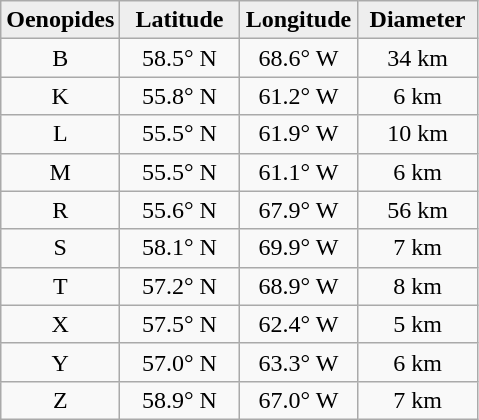<table class="wikitable">
<tr>
<th width="25%" style="background:#eeeeee;">Oenopides</th>
<th width="25%" style="background:#eeeeee;">Latitude</th>
<th width="25%" style="background:#eeeeee;">Longitude</th>
<th width="25%" style="background:#eeeeee;">Diameter</th>
</tr>
<tr>
<td align="center">B</td>
<td align="center">58.5° N</td>
<td align="center">68.6° W</td>
<td align="center">34 km</td>
</tr>
<tr>
<td align="center">K</td>
<td align="center">55.8° N</td>
<td align="center">61.2° W</td>
<td align="center">6 km</td>
</tr>
<tr>
<td align="center">L</td>
<td align="center">55.5° N</td>
<td align="center">61.9° W</td>
<td align="center">10 km</td>
</tr>
<tr>
<td align="center">M</td>
<td align="center">55.5° N</td>
<td align="center">61.1° W</td>
<td align="center">6 km</td>
</tr>
<tr>
<td align="center">R</td>
<td align="center">55.6° N</td>
<td align="center">67.9° W</td>
<td align="center">56 km</td>
</tr>
<tr>
<td align="center">S</td>
<td align="center">58.1° N</td>
<td align="center">69.9° W</td>
<td align="center">7 km</td>
</tr>
<tr>
<td align="center">T</td>
<td align="center">57.2° N</td>
<td align="center">68.9° W</td>
<td align="center">8 km</td>
</tr>
<tr>
<td align="center">X</td>
<td align="center">57.5° N</td>
<td align="center">62.4° W</td>
<td align="center">5 km</td>
</tr>
<tr>
<td align="center">Y</td>
<td align="center">57.0° N</td>
<td align="center">63.3° W</td>
<td align="center">6 km</td>
</tr>
<tr>
<td align="center">Z</td>
<td align="center">58.9° N</td>
<td align="center">67.0° W</td>
<td align="center">7 km</td>
</tr>
</table>
